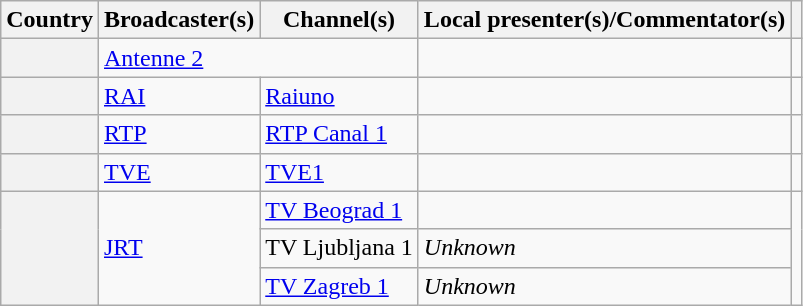<table class="wikitable plainrowheaders">
<tr>
<th scope="col">Country</th>
<th scope="col">Broadcaster(s)</th>
<th scope="col">Channel(s)</th>
<th scope="col">Local presenter(s)/Commentator(s)</th>
<th scope="col"></th>
</tr>
<tr>
<th scope="row"></th>
<td colspan="2"><a href='#'>Antenne 2</a></td>
<td></td>
<td></td>
</tr>
<tr>
<th scope="row"></th>
<td><a href='#'>RAI</a></td>
<td><a href='#'>Raiuno</a></td>
<td></td>
<td></td>
</tr>
<tr>
<th scope="row"></th>
<td><a href='#'>RTP</a></td>
<td><a href='#'>RTP Canal 1</a></td>
<td></td>
<td></td>
</tr>
<tr>
<th scope="row"></th>
<td><a href='#'>TVE</a></td>
<td><a href='#'>TVE1</a></td>
<td></td>
<td></td>
</tr>
<tr>
<th scope="row" rowspan="3"></th>
<td rowspan="3"><a href='#'>JRT</a></td>
<td><a href='#'>TV Beograd 1</a></td>
<td></td>
<td rowspan="3"></td>
</tr>
<tr>
<td>TV Ljubljana 1</td>
<td><em>Unknown</em></td>
</tr>
<tr>
<td><a href='#'>TV Zagreb 1</a></td>
<td><em>Unknown</em></td>
</tr>
</table>
